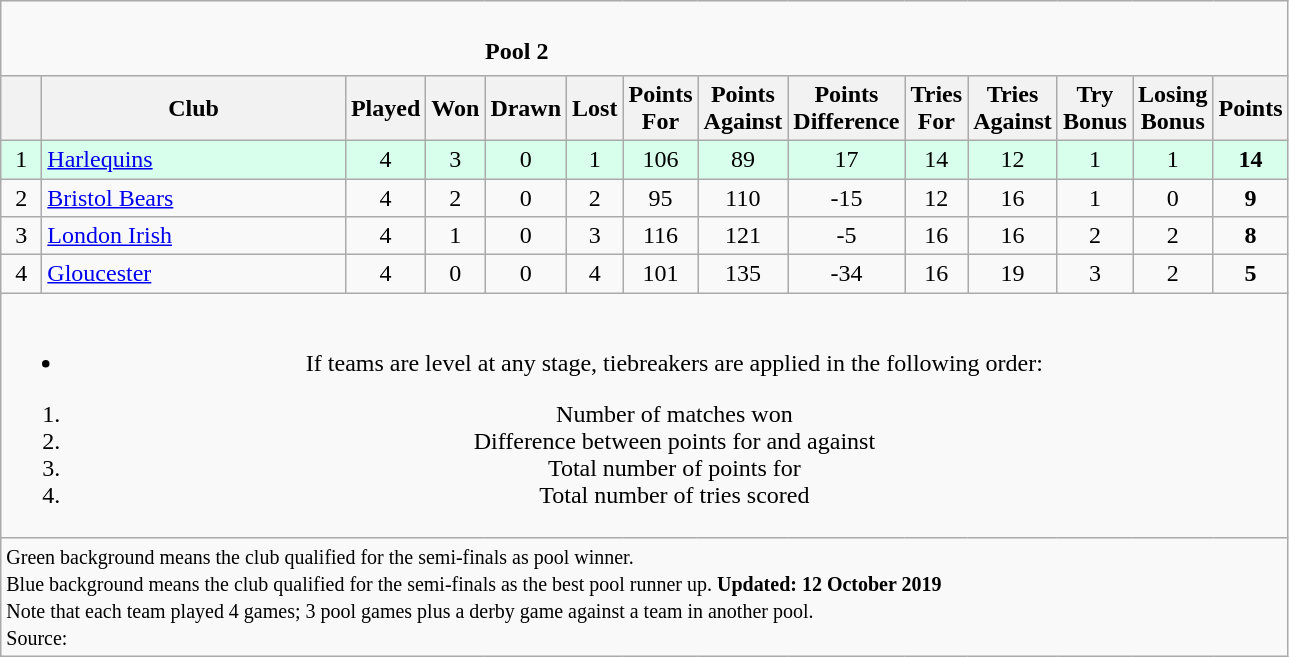<table class="wikitable" style="text-align: center;">
<tr>
<td colspan="15" cellpadding="0" cellspacing="0"><br><table border="0" width="80%" cellpadding="0" cellspacing="0">
<tr>
<td width=20% style="border:0px"></td>
<td style="border:0px"><strong>Pool 2</strong></td>
<td width=20% style="border:0px" align=right></td>
</tr>
</table>
</td>
</tr>
<tr>
<th bgcolor="#efefef" width="20"></th>
<th bgcolor="#efefef" width="195">Club</th>
<th bgcolor="#efefef" width="20">Played</th>
<th bgcolor="#efefef" width="20">Won</th>
<th bgcolor="#efefef" width="20">Drawn</th>
<th bgcolor="#efefef" width="20">Lost</th>
<th bgcolor="#efefef" width="20">Points For</th>
<th bgcolor="#efefef" width="20">Points Against</th>
<th bgcolor="#efefef" width="20">Points Difference</th>
<th bgcolor="#efefef" width="20">Tries For</th>
<th bgcolor="#efefef" width="20">Tries Against</th>
<th bgcolor="#efefef" width="20">Try Bonus</th>
<th bgcolor="#efefef" width="20">Losing Bonus</th>
<th bgcolor="#efefef" width="20">Points</th>
</tr>
<tr bgcolor=#d8ffeb align=center>
<td>1</td>
<td style="text-align:left;"><a href='#'>Harlequins</a></td>
<td>4</td>
<td>3</td>
<td>0</td>
<td>1</td>
<td>106</td>
<td>89</td>
<td>17</td>
<td>14</td>
<td>12</td>
<td>1</td>
<td>1</td>
<td><strong>14</strong></td>
</tr>
<tr>
<td>2</td>
<td style="text-align:left;"><a href='#'>Bristol Bears</a></td>
<td>4</td>
<td>2</td>
<td>0</td>
<td>2</td>
<td>95</td>
<td>110</td>
<td>-15</td>
<td>12</td>
<td>16</td>
<td>1</td>
<td>0</td>
<td><strong>9</strong></td>
</tr>
<tr>
<td>3</td>
<td style="text-align:left;"><a href='#'>London Irish</a></td>
<td>4</td>
<td>1</td>
<td>0</td>
<td>3</td>
<td>116</td>
<td>121</td>
<td>-5</td>
<td>16</td>
<td>16</td>
<td>2</td>
<td>2</td>
<td><strong>8</strong></td>
</tr>
<tr>
<td>4</td>
<td style="text-align:left;"><a href='#'>Gloucester</a></td>
<td>4</td>
<td>0</td>
<td>0</td>
<td>4</td>
<td>101</td>
<td>135</td>
<td>-34</td>
<td>16</td>
<td>19</td>
<td>3</td>
<td>2</td>
<td><strong>5</strong></td>
</tr>
<tr>
<td colspan="15"><br><ul><li>If teams are level at any stage, tiebreakers are applied in the following order:</li></ul><ol><li>Number of matches won</li><li>Difference between points for and against</li><li>Total number of points for</li><li>Total number of tries scored</li></ol></td>
</tr>
<tr | style="text-align:left;" |>
<td colspan="15" style="border:0px"><small><span>Green background</span> means the club qualified for the semi-finals as pool winner.<br><span>Blue background</span> means the club qualified for the semi-finals as the best pool runner up. <strong>Updated: 12 October 2019</strong><br>Note that each team played 4 games; 3 pool games plus a derby game against a team in another pool.<br>Source: </small></td>
</tr>
</table>
